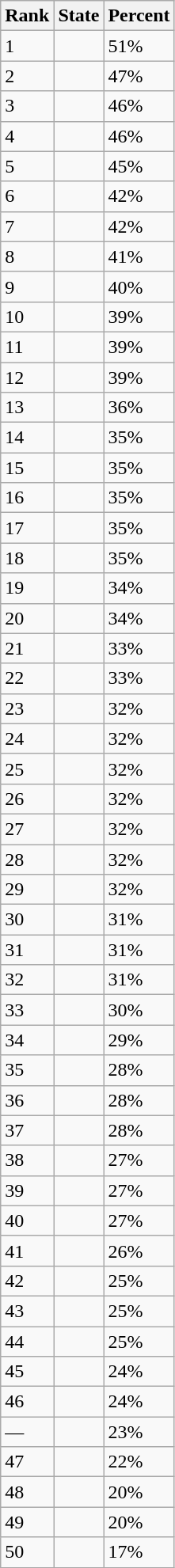<table class="wikitable sortable">
<tr>
<th>Rank</th>
<th>State</th>
<th>Percent</th>
</tr>
<tr>
<td>1</td>
<td></td>
<td>51%</td>
</tr>
<tr>
<td>2</td>
<td></td>
<td>47%</td>
</tr>
<tr>
<td>3</td>
<td></td>
<td>46%</td>
</tr>
<tr>
<td>4</td>
<td></td>
<td>46%</td>
</tr>
<tr>
<td>5</td>
<td></td>
<td>45%</td>
</tr>
<tr>
<td>6</td>
<td></td>
<td>42%</td>
</tr>
<tr>
<td>7</td>
<td></td>
<td>42%</td>
</tr>
<tr>
<td>8</td>
<td></td>
<td>41%</td>
</tr>
<tr>
<td>9</td>
<td></td>
<td>40%</td>
</tr>
<tr>
<td>10</td>
<td></td>
<td>39%</td>
</tr>
<tr>
<td>11</td>
<td></td>
<td>39%</td>
</tr>
<tr>
<td>12</td>
<td></td>
<td>39%</td>
</tr>
<tr>
<td>13</td>
<td></td>
<td>36%</td>
</tr>
<tr>
<td>14</td>
<td></td>
<td>35%</td>
</tr>
<tr>
<td>15</td>
<td></td>
<td>35%</td>
</tr>
<tr>
<td>16</td>
<td></td>
<td>35%</td>
</tr>
<tr>
<td>17</td>
<td></td>
<td>35%</td>
</tr>
<tr>
<td>18</td>
<td></td>
<td>35%</td>
</tr>
<tr>
<td>19</td>
<td></td>
<td>34%</td>
</tr>
<tr>
<td>20</td>
<td></td>
<td>34%</td>
</tr>
<tr>
<td>21</td>
<td></td>
<td>33%</td>
</tr>
<tr>
<td>22</td>
<td></td>
<td>33%</td>
</tr>
<tr>
<td>23</td>
<td></td>
<td>32%</td>
</tr>
<tr>
<td>24</td>
<td></td>
<td>32%</td>
</tr>
<tr>
<td>25</td>
<td></td>
<td>32%</td>
</tr>
<tr>
<td>26</td>
<td></td>
<td>32%</td>
</tr>
<tr>
<td>27</td>
<td></td>
<td>32%</td>
</tr>
<tr>
<td>28</td>
<td></td>
<td>32%</td>
</tr>
<tr>
<td>29</td>
<td></td>
<td>32%</td>
</tr>
<tr>
<td>30</td>
<td></td>
<td>31%</td>
</tr>
<tr>
<td>31</td>
<td></td>
<td>31%</td>
</tr>
<tr>
<td>32</td>
<td></td>
<td>31%</td>
</tr>
<tr>
<td>33</td>
<td></td>
<td>30%</td>
</tr>
<tr>
<td>34</td>
<td></td>
<td>29%</td>
</tr>
<tr>
<td>35</td>
<td></td>
<td>28%</td>
</tr>
<tr>
<td>36</td>
<td></td>
<td>28%</td>
</tr>
<tr>
<td>37</td>
<td></td>
<td>28%</td>
</tr>
<tr>
<td>38</td>
<td></td>
<td>27%</td>
</tr>
<tr>
<td>39</td>
<td></td>
<td>27%</td>
</tr>
<tr>
<td>40</td>
<td></td>
<td>27%</td>
</tr>
<tr>
<td>41</td>
<td></td>
<td>26%</td>
</tr>
<tr>
<td>42</td>
<td></td>
<td>25%</td>
</tr>
<tr>
<td>43</td>
<td></td>
<td>25%</td>
</tr>
<tr>
<td>44</td>
<td></td>
<td>25%</td>
</tr>
<tr>
<td>45</td>
<td></td>
<td>24%</td>
</tr>
<tr>
<td>46</td>
<td></td>
<td>24%</td>
</tr>
<tr>
<td>—</td>
<td></td>
<td>23%</td>
</tr>
<tr>
<td>47</td>
<td></td>
<td>22%</td>
</tr>
<tr>
<td>48</td>
<td></td>
<td>20%</td>
</tr>
<tr>
<td>49</td>
<td></td>
<td>20%</td>
</tr>
<tr>
<td>50</td>
<td></td>
<td>17%</td>
</tr>
</table>
